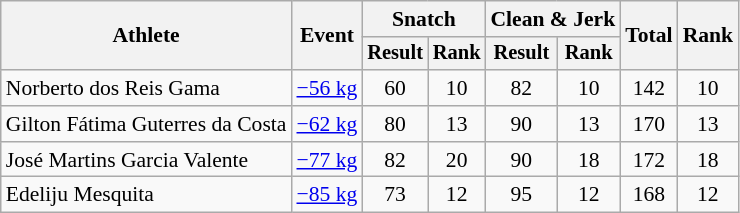<table class=wikitable style=font-size:90%;text-align:center>
<tr>
<th rowspan="2">Athlete</th>
<th rowspan="2">Event</th>
<th colspan="2">Snatch</th>
<th colspan="2">Clean & Jerk</th>
<th rowspan="2">Total</th>
<th rowspan="2">Rank</th>
</tr>
<tr style="font-size:95%">
<th>Result</th>
<th>Rank</th>
<th>Result</th>
<th>Rank</th>
</tr>
<tr>
<td align=left>Norberto dos Reis Gama</td>
<td align=left><a href='#'>−56 kg</a></td>
<td>60</td>
<td>10</td>
<td>82</td>
<td>10</td>
<td>142</td>
<td>10</td>
</tr>
<tr>
<td align=left>Gilton Fátima Guterres da Costa</td>
<td align=left><a href='#'>−62 kg</a></td>
<td>80</td>
<td>13</td>
<td>90</td>
<td>13</td>
<td>170</td>
<td>13</td>
</tr>
<tr>
<td align=left>José Martins Garcia Valente</td>
<td align=left><a href='#'>−77 kg</a></td>
<td>82</td>
<td>20</td>
<td>90</td>
<td>18</td>
<td>172</td>
<td>18</td>
</tr>
<tr>
<td align=left>Edeliju Mesquita</td>
<td align=left><a href='#'>−85 kg</a></td>
<td>73</td>
<td>12</td>
<td>95</td>
<td>12</td>
<td>168</td>
<td>12</td>
</tr>
</table>
